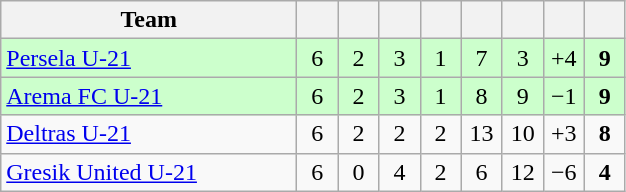<table class="wikitable" style="text-align:center">
<tr>
<th width=190>Team</th>
<th width=20></th>
<th width=20></th>
<th width=20></th>
<th width=20></th>
<th width=20></th>
<th width=20></th>
<th width=20></th>
<th width=20></th>
</tr>
<tr bgcolor=ccffcc>
<td align=left><a href='#'>Persela U-21</a></td>
<td>6</td>
<td>2</td>
<td>3</td>
<td>1</td>
<td>7</td>
<td>3</td>
<td>+4</td>
<td><strong>9</strong></td>
</tr>
<tr bgcolor=ccffcc>
<td align=left><a href='#'>Arema FC U-21</a></td>
<td>6</td>
<td>2</td>
<td>3</td>
<td>1</td>
<td>8</td>
<td>9</td>
<td>−1</td>
<td><strong>9</strong></td>
</tr>
<tr>
<td align=left><a href='#'>Deltras U-21</a></td>
<td>6</td>
<td>2</td>
<td>2</td>
<td>2</td>
<td>13</td>
<td>10</td>
<td>+3</td>
<td><strong>8</strong></td>
</tr>
<tr>
<td align=left><a href='#'>Gresik United U-21</a></td>
<td>6</td>
<td>0</td>
<td>4</td>
<td>2</td>
<td>6</td>
<td>12</td>
<td>−6</td>
<td><strong>4</strong></td>
</tr>
</table>
